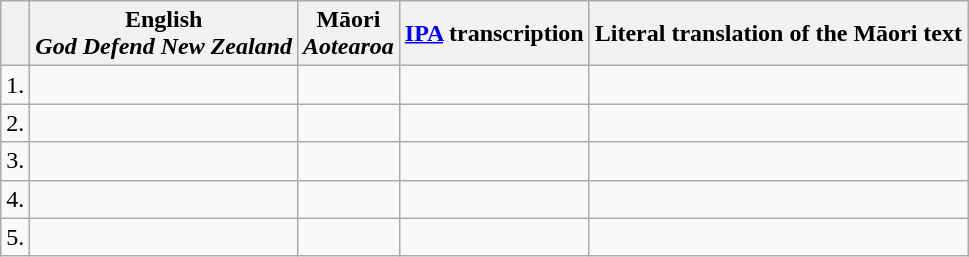<table class="wikitable">
<tr>
<th></th>
<th>English <br><em>God Defend New Zealand</em></th>
<th>Māori <br><em>Aotearoa</em></th>
<th><a href='#'>IPA</a> transcription</th>
<th>Literal translation of the Māori text</th>
</tr>
<tr valign=top>
<td>1.</td>
<td></td>
<td></td>
<td></td>
<td></td>
</tr>
<tr valign=top>
<td>2.</td>
<td></td>
<td></td>
<td></td>
<td></td>
</tr>
<tr valign=top>
<td>3.</td>
<td></td>
<td></td>
<td></td>
<td></td>
</tr>
<tr valign=top>
<td>4.</td>
<td></td>
<td></td>
<td></td>
<td></td>
</tr>
<tr valign=top>
<td>5.</td>
<td></td>
<td></td>
<td></td>
<td></td>
</tr>
</table>
